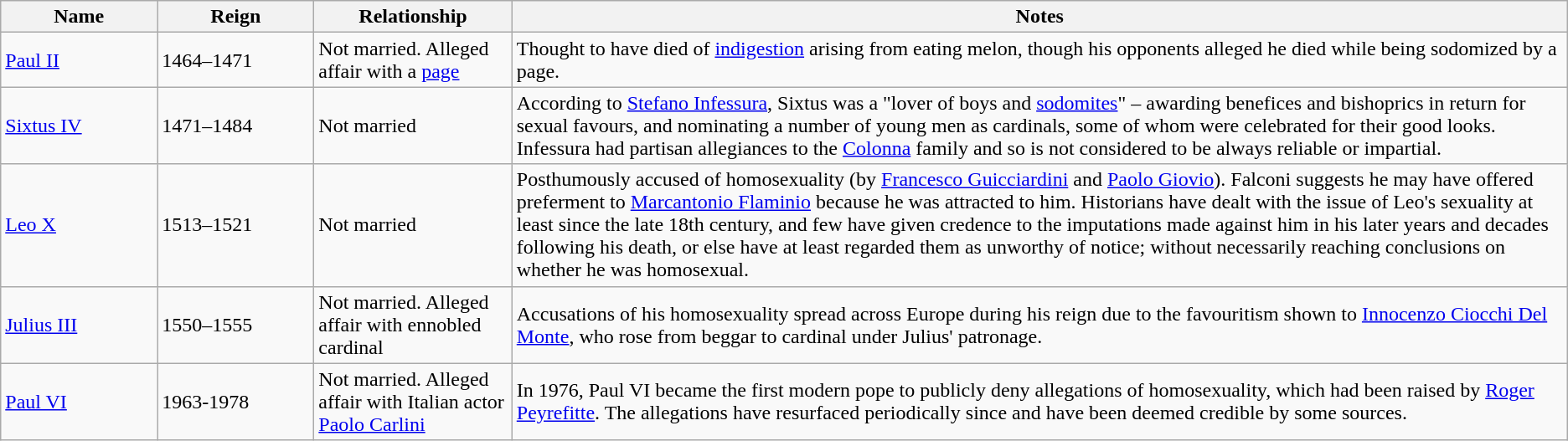<table class="wikitable">
<tr>
<th width=10%>Name</th>
<th width=10%>Reign</th>
<th>Relationship</th>
<th>Notes</th>
</tr>
<tr>
<td><a href='#'>Paul II</a></td>
<td>1464–1471</td>
<td>Not married. Alleged affair with a <a href='#'>page</a></td>
<td>Thought to have died of <a href='#'>indigestion</a> arising from eating melon, though his opponents alleged he died while being sodomized by a page.</td>
</tr>
<tr>
<td><a href='#'>Sixtus IV</a></td>
<td>1471–1484</td>
<td>Not married</td>
<td>According to <a href='#'>Stefano Infessura</a>, Sixtus was a "lover of boys and <a href='#'>sodomites</a>" – awarding benefices and bishoprics in return for sexual favours, and nominating a number of young men as cardinals, some of whom were celebrated for their good looks. Infessura had partisan allegiances to the <a href='#'>Colonna</a> family and so is not considered to be always reliable or impartial.</td>
</tr>
<tr>
<td><a href='#'>Leo X</a></td>
<td>1513–1521</td>
<td>Not married</td>
<td>Posthumously accused of homosexuality (by <a href='#'>Francesco Guicciardini</a> and <a href='#'>Paolo Giovio</a>). Falconi suggests he may have offered preferment to <a href='#'>Marcantonio Flaminio</a> because he was attracted to him. Historians have dealt with the issue of Leo's sexuality at least since the late 18th century, and few have given credence to the imputations made against him in his later years and decades following his death, or else have at least regarded them as unworthy of notice; without necessarily reaching conclusions on whether he was homosexual.</td>
</tr>
<tr>
<td><a href='#'>Julius III</a></td>
<td>1550–1555</td>
<td>Not married. Alleged affair with ennobled cardinal</td>
<td>Accusations of his homosexuality spread across Europe during his reign due to the favouritism shown to <a href='#'>Innocenzo Ciocchi Del Monte</a>, who rose from beggar to cardinal under Julius' patronage.</td>
</tr>
<tr>
<td><a href='#'>Paul VI</a></td>
<td>1963-1978</td>
<td>Not married. Alleged affair with Italian actor <a href='#'>Paolo Carlini</a></td>
<td>In 1976, Paul VI became the first modern pope to publicly deny allegations of homosexuality, which had been raised by <a href='#'>Roger Peyrefitte</a>. The allegations have resurfaced periodically since and have been deemed credible by some sources.</td>
</tr>
</table>
